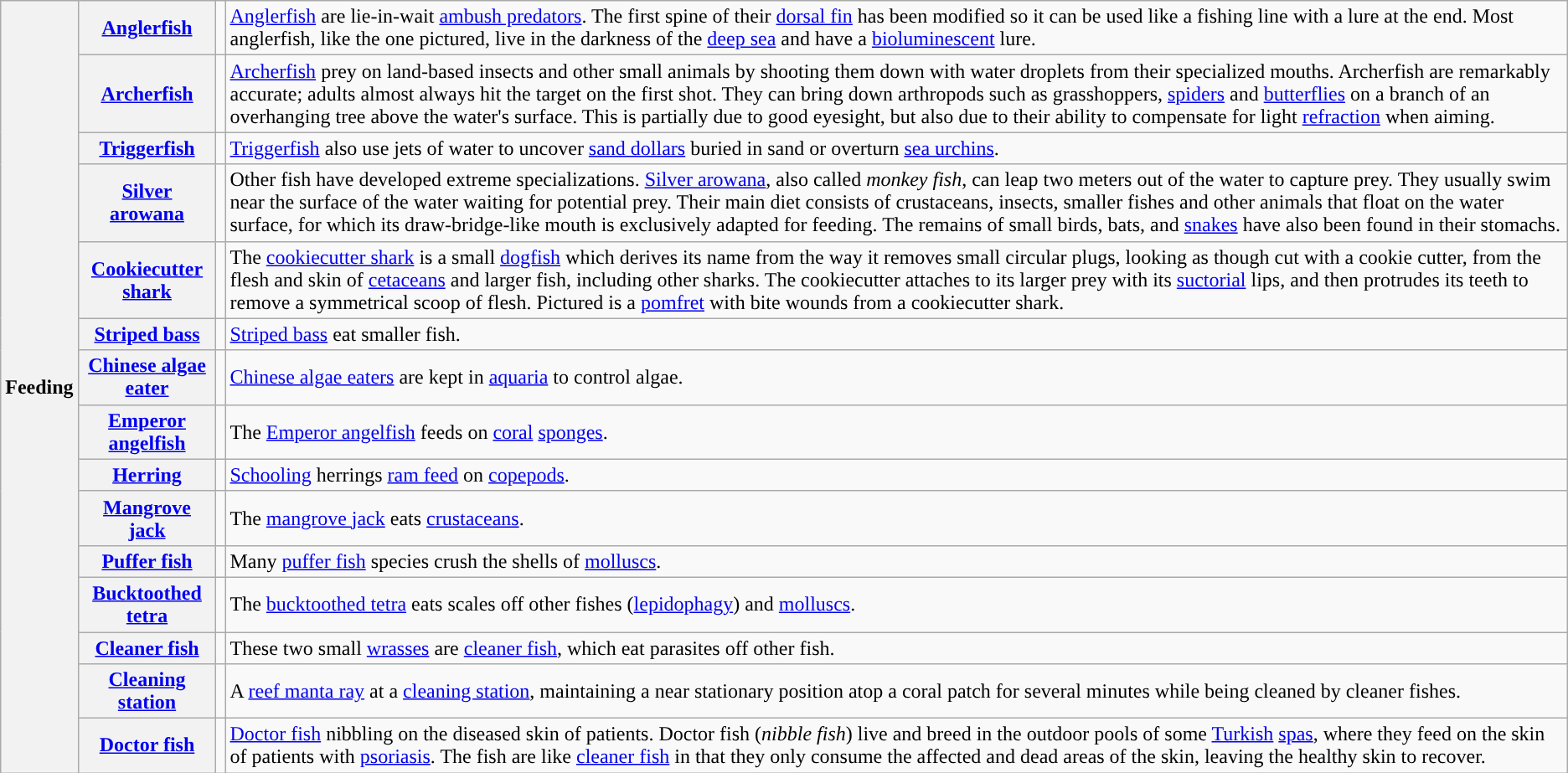<table class="wikitable">
<tr>
<th rowspan=15 width=50px style="background:">Feeding</th>
<th><a href='#'>Anglerfish</a></th>
<td></td>
<td><a href='#'>Anglerfish</a> are lie-in-wait <a href='#'>ambush predators</a>. The first spine of their <a href='#'>dorsal fin</a> has been modified so it can be used like a fishing line with a lure at the end. Most anglerfish, like the one pictured, live in the darkness of the <a href='#'>deep sea</a> and have a <a href='#'>bioluminescent</a> lure.</td>
</tr>
<tr>
<th><a href='#'>Archerfish</a></th>
<td></td>
<td><a href='#'>Archerfish</a> prey on land-based insects and other small animals by shooting them down with water droplets from their specialized mouths. Archerfish are remarkably accurate; adults almost always hit the target on the first shot. They can bring down arthropods such as grasshoppers, <a href='#'>spiders</a> and <a href='#'>butterflies</a> on a branch of an overhanging tree  above the water's surface. This is partially due to good eyesight, but also due to their ability to compensate for light <a href='#'>refraction</a> when aiming.</td>
</tr>
<tr>
<th><a href='#'>Triggerfish</a></th>
<td></td>
<td><a href='#'>Triggerfish</a> also use jets of water to uncover <a href='#'>sand dollars</a> buried in sand or overturn <a href='#'>sea urchins</a>.</td>
</tr>
<tr>
<th><a href='#'>Silver arowana</a></th>
<td></td>
<td>Other fish have developed extreme specializations. <a href='#'>Silver arowana</a>, also called <em>monkey fish</em>, can leap two meters out of the water to capture prey. They usually swim near the surface of the water waiting for potential prey. Their main diet consists of crustaceans, insects, smaller fishes and other animals that float on the water surface, for which its draw-bridge-like mouth is exclusively adapted for feeding. The remains of small birds, bats, and <a href='#'>snakes</a> have also been found in their stomachs.</td>
</tr>
<tr>
<th><a href='#'>Cookiecutter shark</a></th>
<td></td>
<td>The <a href='#'>cookiecutter shark</a> is a small <a href='#'>dogfish</a> which derives its name from the way it removes small circular plugs, looking as though cut with a cookie cutter, from the flesh and skin of <a href='#'>cetaceans</a> and larger fish, including other sharks. The cookiecutter attaches to its larger prey with its <a href='#'>suctorial</a> lips, and then protrudes its teeth to remove a symmetrical scoop of flesh. Pictured is a <a href='#'>pomfret</a> with bite wounds from a cookiecutter shark.</td>
</tr>
<tr>
<th><a href='#'>Striped bass</a></th>
<td></td>
<td><a href='#'>Striped bass</a> eat smaller fish.</td>
</tr>
<tr>
<th><a href='#'>Chinese algae eater</a></th>
<td></td>
<td><a href='#'>Chinese algae eaters</a> are kept in <a href='#'>aquaria</a> to control algae.</td>
</tr>
<tr>
<th><a href='#'>Emperor angelfish</a></th>
<td></td>
<td>The <a href='#'>Emperor angelfish</a> feeds on <a href='#'>coral</a> <a href='#'>sponges</a>.</td>
</tr>
<tr>
<th><a href='#'>Herring</a></th>
<td></td>
<td><a href='#'>Schooling</a> herrings <a href='#'>ram feed</a> on <a href='#'>copepods</a>.</td>
</tr>
<tr>
<th><a href='#'>Mangrove jack</a></th>
<td></td>
<td>The <a href='#'>mangrove jack</a> eats <a href='#'>crustaceans</a>.</td>
</tr>
<tr>
<th><a href='#'>Puffer fish</a></th>
<td></td>
<td>Many <a href='#'>puffer fish</a> species crush the shells of <a href='#'>molluscs</a>.</td>
</tr>
<tr>
<th><a href='#'>Bucktoothed tetra</a></th>
<td></td>
<td>The <a href='#'>bucktoothed tetra</a> eats scales off other fishes (<a href='#'>lepidophagy</a>) and <a href='#'>molluscs</a>.</td>
</tr>
<tr>
<th><a href='#'>Cleaner fish</a></th>
<td></td>
<td>These two small <a href='#'>wrasses</a> are <a href='#'>cleaner fish</a>, which eat parasites off other fish.</td>
</tr>
<tr>
<th><a href='#'>Cleaning station</a></th>
<td></td>
<td>A <a href='#'>reef manta ray</a> at a <a href='#'>cleaning station</a>, maintaining a near stationary position atop a coral patch for several minutes while being cleaned by cleaner fishes.</td>
</tr>
<tr>
<th><a href='#'>Doctor fish</a></th>
<td></td>
<td><a href='#'>Doctor fish</a> nibbling on the diseased skin of patients. Doctor fish (<em>nibble fish</em>) live and breed in the outdoor pools of some <a href='#'>Turkish</a> <a href='#'>spas</a>, where they feed on the skin of patients with <a href='#'>psoriasis</a>. The fish are like <a href='#'>cleaner fish</a> in that they only consume the affected and dead areas of the skin, leaving the healthy skin to recover.</td>
</tr>
</table>
